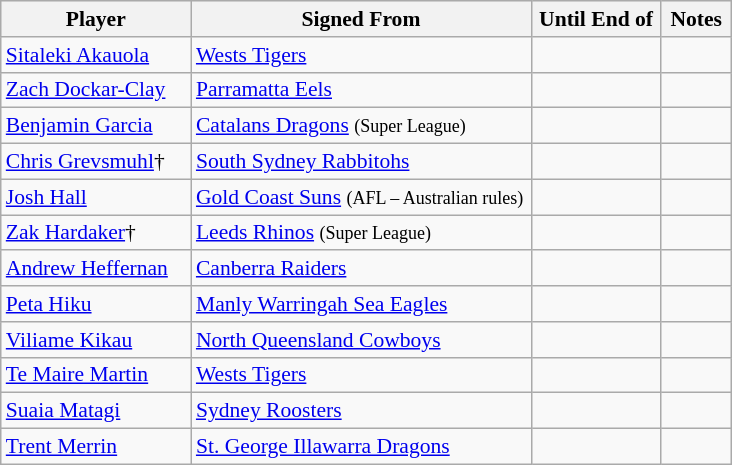<table class="wikitable" style="font-size:90%">
<tr bgcolor="#efefef">
<th width="120">Player</th>
<th width="220">Signed From</th>
<th width="80">Until End of</th>
<th width="40">Notes</th>
</tr>
<tr>
<td><a href='#'>Sitaleki Akauola</a></td>
<td> <a href='#'>Wests Tigers</a></td>
<td></td>
<td></td>
</tr>
<tr>
<td><a href='#'>Zach Dockar-Clay</a></td>
<td> <a href='#'>Parramatta Eels</a></td>
<td></td>
<td></td>
</tr>
<tr>
<td><a href='#'>Benjamin Garcia</a></td>
<td> <a href='#'>Catalans Dragons</a> <small>(Super League)</small></td>
<td></td>
<td></td>
</tr>
<tr>
<td><a href='#'>Chris Grevsmuhl</a>†</td>
<td> <a href='#'>South Sydney Rabbitohs</a></td>
<td></td>
<td></td>
</tr>
<tr>
<td><a href='#'>Josh Hall</a></td>
<td><a href='#'>Gold Coast Suns</a> <small>(AFL – Australian rules)</small></td>
<td></td>
<td></td>
</tr>
<tr>
<td><a href='#'>Zak Hardaker</a>†</td>
<td> <a href='#'>Leeds Rhinos</a> <small>(Super League)</small></td>
<td></td>
<td></td>
</tr>
<tr>
<td><a href='#'>Andrew Heffernan</a></td>
<td> <a href='#'>Canberra Raiders</a></td>
<td></td>
<td></td>
</tr>
<tr>
<td><a href='#'>Peta Hiku</a></td>
<td> <a href='#'>Manly Warringah Sea Eagles</a></td>
<td></td>
<td></td>
</tr>
<tr>
<td><a href='#'>Viliame Kikau</a></td>
<td> <a href='#'>North Queensland Cowboys</a></td>
<td></td>
<td></td>
</tr>
<tr>
<td><a href='#'>Te Maire Martin</a></td>
<td> <a href='#'>Wests Tigers</a></td>
<td></td>
<td></td>
</tr>
<tr>
<td><a href='#'>Suaia Matagi</a></td>
<td> <a href='#'>Sydney Roosters</a></td>
<td></td>
<td></td>
</tr>
<tr>
<td><a href='#'>Trent Merrin</a></td>
<td> <a href='#'>St. George Illawarra Dragons</a></td>
<td></td>
<td></td>
</tr>
</table>
